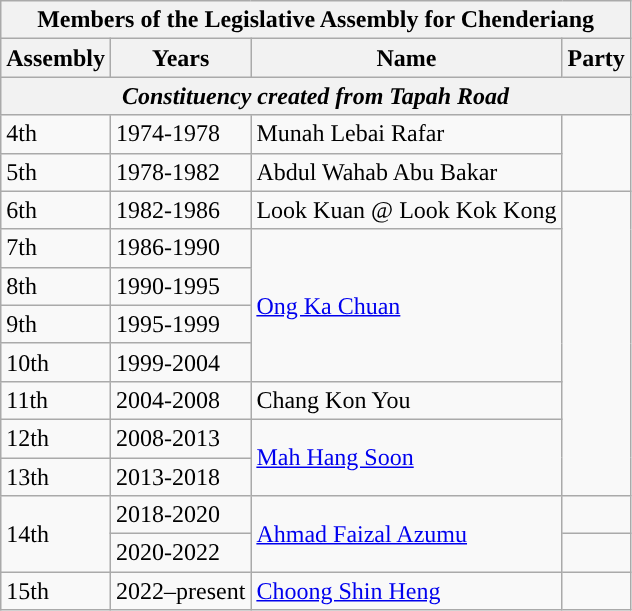<table class="wikitable">
<tr>
<th colspan="4">Members of the Legislative Assembly for Chenderiang</th>
</tr>
<tr>
<th>Assembly</th>
<th>Years</th>
<th>Name</th>
<th>Party</th>
</tr>
<tr>
<th colspan="4"><em>Constituency created from Tapah Road</em></th>
</tr>
<tr>
<td>4th</td>
<td>1974-1978</td>
<td>Munah Lebai Rafar</td>
<td rowspan="2"></td>
</tr>
<tr>
<td>5th</td>
<td>1978-1982</td>
<td>Abdul Wahab Abu Bakar</td>
</tr>
<tr>
<td>6th</td>
<td>1982-1986</td>
<td>Look Kuan @ Look Kok Kong</td>
<td rowspan="8"></td>
</tr>
<tr>
<td>7th</td>
<td>1986-1990</td>
<td rowspan="4"><a href='#'>Ong Ka Chuan</a></td>
</tr>
<tr>
<td>8th</td>
<td>1990-1995</td>
</tr>
<tr>
<td>9th</td>
<td>1995-1999</td>
</tr>
<tr>
<td>10th</td>
<td>1999-2004</td>
</tr>
<tr>
<td>11th</td>
<td>2004-2008</td>
<td>Chang Kon You</td>
</tr>
<tr>
<td>12th</td>
<td>2008-2013</td>
<td rowspan="2"><a href='#'>Mah Hang Soon</a></td>
</tr>
<tr>
<td>13th</td>
<td>2013-2018</td>
</tr>
<tr>
<td rowspan="2">14th</td>
<td>2018-2020</td>
<td rowspan="2"><a href='#'>Ahmad Faizal Azumu</a></td>
<td></td>
</tr>
<tr>
<td>2020-2022</td>
<td></td>
</tr>
<tr>
<td>15th</td>
<td>2022–present</td>
<td><a href='#'>Choong Shin Heng</a></td>
<td></td>
</tr>
</table>
